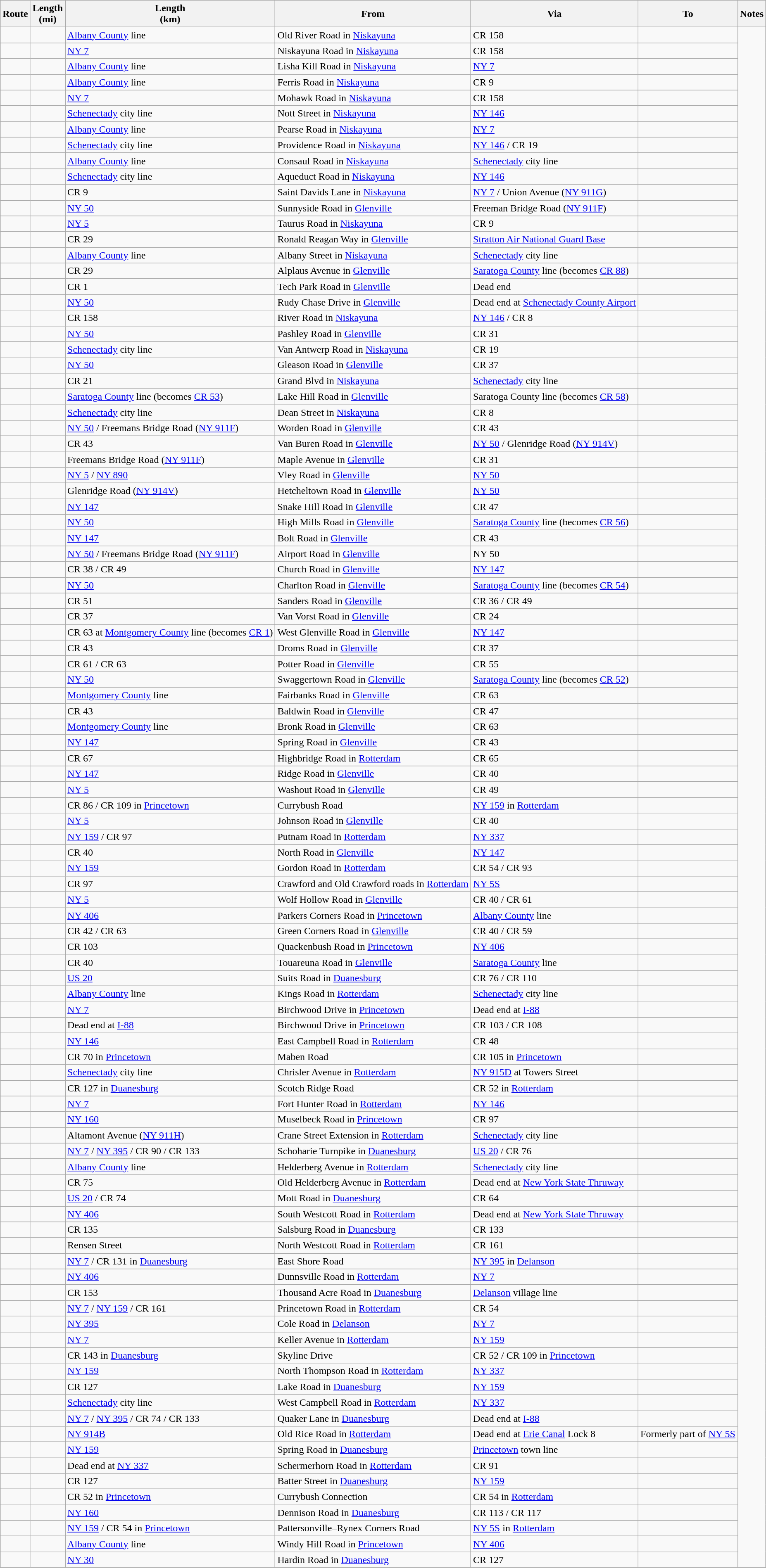<table class="wikitable sortable">
<tr>
<th>Route</th>
<th>Length<br>(mi)</th>
<th>Length<br>(km)</th>
<th class="unsortable">From</th>
<th class="unsortable">Via</th>
<th class="unsortable">To</th>
<th class="unsortable">Notes</th>
</tr>
<tr>
<td id="1"></td>
<td></td>
<td><a href='#'>Albany County</a> line</td>
<td>Old River Road in <a href='#'>Niskayuna</a></td>
<td>CR 158</td>
<td></td>
</tr>
<tr>
<td id="2"></td>
<td></td>
<td><a href='#'>NY&nbsp;7</a></td>
<td>Niskayuna Road in <a href='#'>Niskayuna</a></td>
<td>CR 158</td>
<td></td>
</tr>
<tr>
<td id="3"></td>
<td></td>
<td><a href='#'>Albany County</a> line</td>
<td>Lisha Kill Road in <a href='#'>Niskayuna</a></td>
<td><a href='#'>NY&nbsp;7</a></td>
<td></td>
</tr>
<tr>
<td id="4"></td>
<td></td>
<td><a href='#'>Albany County</a> line</td>
<td>Ferris Road in <a href='#'>Niskayuna</a></td>
<td>CR 9</td>
<td></td>
</tr>
<tr>
<td id="5"></td>
<td></td>
<td><a href='#'>NY&nbsp;7</a></td>
<td>Mohawk Road in <a href='#'>Niskayuna</a></td>
<td>CR 158</td>
<td></td>
</tr>
<tr>
<td id="6"></td>
<td></td>
<td><a href='#'>Schenectady</a> city line</td>
<td>Nott Street in <a href='#'>Niskayuna</a></td>
<td><a href='#'>NY&nbsp;146</a></td>
<td></td>
</tr>
<tr>
<td id="7"></td>
<td></td>
<td><a href='#'>Albany County</a> line</td>
<td>Pearse Road in <a href='#'>Niskayuna</a></td>
<td><a href='#'>NY&nbsp;7</a></td>
<td></td>
</tr>
<tr>
<td id="8"></td>
<td></td>
<td><a href='#'>Schenectady</a> city line</td>
<td>Providence Road in <a href='#'>Niskayuna</a></td>
<td><a href='#'>NY&nbsp;146</a> / CR 19</td>
<td></td>
</tr>
<tr>
<td id="9"></td>
<td></td>
<td><a href='#'>Albany County</a> line</td>
<td>Consaul Road in <a href='#'>Niskayuna</a></td>
<td><a href='#'>Schenectady</a> city line</td>
<td></td>
</tr>
<tr>
<td id="10"></td>
<td></td>
<td><a href='#'>Schenectady</a> city line</td>
<td>Aqueduct Road in <a href='#'>Niskayuna</a></td>
<td><a href='#'>NY&nbsp;146</a></td>
<td></td>
</tr>
<tr>
<td id="11"></td>
<td></td>
<td>CR 9</td>
<td>Saint Davids Lane in <a href='#'>Niskayuna</a></td>
<td><a href='#'>NY&nbsp;7</a> / Union Avenue (<a href='#'>NY&nbsp;911G</a>)</td>
<td></td>
</tr>
<tr>
<td id="12"></td>
<td></td>
<td><a href='#'>NY&nbsp;50</a></td>
<td>Sunnyside Road in <a href='#'>Glenville</a></td>
<td>Freeman Bridge Road (<a href='#'>NY&nbsp;911F</a>)</td>
<td></td>
</tr>
<tr>
<td id="13"></td>
<td></td>
<td><a href='#'>NY&nbsp;5</a></td>
<td>Taurus Road in <a href='#'>Niskayuna</a></td>
<td>CR 9</td>
<td></td>
</tr>
<tr>
<td id="14"></td>
<td></td>
<td>CR 29</td>
<td>Ronald Reagan Way in <a href='#'>Glenville</a></td>
<td><a href='#'>Stratton Air National Guard Base</a></td>
<td></td>
</tr>
<tr>
<td id="15"></td>
<td></td>
<td><a href='#'>Albany County</a> line</td>
<td>Albany Street in <a href='#'>Niskayuna</a></td>
<td><a href='#'>Schenectady</a> city line</td>
<td></td>
</tr>
<tr>
<td id="16"></td>
<td></td>
<td>CR 29</td>
<td>Alplaus Avenue in <a href='#'>Glenville</a></td>
<td><a href='#'>Saratoga County</a> line (becomes <a href='#'>CR 88</a>)</td>
<td></td>
</tr>
<tr>
<td id="17"></td>
<td></td>
<td>CR 1</td>
<td>Tech Park Road in <a href='#'>Glenville</a></td>
<td>Dead end</td>
<td></td>
</tr>
<tr>
<td id="18"></td>
<td></td>
<td><a href='#'>NY&nbsp;50</a></td>
<td>Rudy Chase Drive in <a href='#'>Glenville</a></td>
<td>Dead end at <a href='#'>Schenectady County Airport</a></td>
<td></td>
</tr>
<tr>
<td id="19"></td>
<td></td>
<td>CR 158</td>
<td>River Road in <a href='#'>Niskayuna</a></td>
<td><a href='#'>NY&nbsp;146</a> / CR 8</td>
<td></td>
</tr>
<tr>
<td id="20"></td>
<td></td>
<td><a href='#'>NY&nbsp;50</a></td>
<td>Pashley Road in <a href='#'>Glenville</a></td>
<td>CR 31</td>
<td></td>
</tr>
<tr>
<td id="21"></td>
<td></td>
<td><a href='#'>Schenectady</a> city line</td>
<td>Van Antwerp Road in <a href='#'>Niskayuna</a></td>
<td>CR 19</td>
<td></td>
</tr>
<tr>
<td id="22"></td>
<td></td>
<td><a href='#'>NY&nbsp;50</a></td>
<td>Gleason Road in <a href='#'>Glenville</a></td>
<td>CR 37</td>
<td></td>
</tr>
<tr>
<td id="23"></td>
<td></td>
<td>CR 21</td>
<td>Grand Blvd in <a href='#'>Niskayuna</a></td>
<td><a href='#'>Schenectady</a> city line</td>
<td></td>
</tr>
<tr>
<td id="24"></td>
<td></td>
<td><a href='#'>Saratoga County</a> line (becomes <a href='#'>CR 53</a>)</td>
<td>Lake Hill Road in <a href='#'>Glenville</a></td>
<td>Saratoga County line (becomes <a href='#'>CR 58</a>)</td>
<td></td>
</tr>
<tr>
<td id="25"></td>
<td></td>
<td><a href='#'>Schenectady</a> city line</td>
<td>Dean Street in <a href='#'>Niskayuna</a></td>
<td>CR 8</td>
<td></td>
</tr>
<tr>
<td id="26"></td>
<td></td>
<td><a href='#'>NY&nbsp;50</a> / Freemans Bridge Road (<a href='#'>NY&nbsp;911F</a>)</td>
<td>Worden Road in <a href='#'>Glenville</a></td>
<td>CR 43</td>
<td></td>
</tr>
<tr>
<td id="28"></td>
<td></td>
<td>CR 43</td>
<td>Van Buren Road in <a href='#'>Glenville</a></td>
<td><a href='#'>NY&nbsp;50</a> / Glenridge Road (<a href='#'>NY&nbsp;914V</a>)</td>
<td></td>
</tr>
<tr>
<td id="29"></td>
<td></td>
<td>Freemans Bridge Road (<a href='#'>NY&nbsp;911F</a>)</td>
<td>Maple Avenue in <a href='#'>Glenville</a></td>
<td>CR 31</td>
<td></td>
</tr>
<tr>
<td id="30"></td>
<td></td>
<td><a href='#'>NY&nbsp;5</a> / <a href='#'>NY&nbsp;890</a></td>
<td>Vley Road in <a href='#'>Glenville</a></td>
<td><a href='#'>NY&nbsp;50</a></td>
<td></td>
</tr>
<tr>
<td id="31"></td>
<td></td>
<td>Glenridge Road (<a href='#'>NY&nbsp;914V</a>)</td>
<td>Hetcheltown Road in <a href='#'>Glenville</a></td>
<td><a href='#'>NY&nbsp;50</a></td>
<td></td>
</tr>
<tr>
<td id="32"></td>
<td></td>
<td><a href='#'>NY&nbsp;147</a></td>
<td>Snake Hill Road in <a href='#'>Glenville</a></td>
<td>CR 47</td>
<td></td>
</tr>
<tr>
<td id="33"></td>
<td></td>
<td><a href='#'>NY&nbsp;50</a></td>
<td>High Mills Road in <a href='#'>Glenville</a></td>
<td><a href='#'>Saratoga County</a> line (becomes <a href='#'>CR 56</a>)</td>
<td></td>
</tr>
<tr>
<td id="34"></td>
<td></td>
<td><a href='#'>NY&nbsp;147</a></td>
<td>Bolt Road in <a href='#'>Glenville</a></td>
<td>CR 43</td>
<td></td>
</tr>
<tr>
<td id="35"></td>
<td></td>
<td><a href='#'>NY&nbsp;50</a> / Freemans Bridge Road (<a href='#'>NY&nbsp;911F</a>)</td>
<td>Airport Road in <a href='#'>Glenville</a></td>
<td>NY 50</td>
<td></td>
</tr>
<tr>
<td id="36"></td>
<td></td>
<td>CR 38 / CR 49</td>
<td>Church Road in <a href='#'>Glenville</a></td>
<td><a href='#'>NY&nbsp;147</a></td>
<td></td>
</tr>
<tr>
<td id="37"></td>
<td></td>
<td><a href='#'>NY&nbsp;50</a></td>
<td>Charlton Road in <a href='#'>Glenville</a></td>
<td><a href='#'>Saratoga County</a> line (becomes <a href='#'>CR 54</a>)</td>
<td></td>
</tr>
<tr>
<td id="38"></td>
<td></td>
<td>CR 51</td>
<td>Sanders Road in <a href='#'>Glenville</a></td>
<td>CR 36 / CR 49</td>
<td></td>
</tr>
<tr>
<td id="39"></td>
<td></td>
<td>CR 37</td>
<td>Van Vorst Road in <a href='#'>Glenville</a></td>
<td>CR 24</td>
<td></td>
</tr>
<tr>
<td id="40"></td>
<td></td>
<td>CR 63 at <a href='#'>Montgomery County</a> line (becomes <a href='#'>CR 1</a>)</td>
<td>West Glenville Road in <a href='#'>Glenville</a></td>
<td><a href='#'>NY&nbsp;147</a></td>
<td></td>
</tr>
<tr>
<td id="41"></td>
<td></td>
<td>CR 43</td>
<td>Droms Road in <a href='#'>Glenville</a></td>
<td>CR 37</td>
<td></td>
</tr>
<tr>
<td id="42"></td>
<td></td>
<td>CR 61 / CR 63</td>
<td>Potter Road in <a href='#'>Glenville</a></td>
<td>CR 55</td>
<td></td>
</tr>
<tr>
<td id="43"></td>
<td></td>
<td><a href='#'>NY&nbsp;50</a></td>
<td>Swaggertown Road in <a href='#'>Glenville</a></td>
<td><a href='#'>Saratoga County</a> line (becomes <a href='#'>CR 52</a>)</td>
<td></td>
</tr>
<tr>
<td id="44"></td>
<td></td>
<td><a href='#'>Montgomery County</a> line</td>
<td>Fairbanks Road in <a href='#'>Glenville</a></td>
<td>CR 63</td>
<td></td>
</tr>
<tr>
<td id="45"></td>
<td></td>
<td>CR 43</td>
<td>Baldwin Road in <a href='#'>Glenville</a></td>
<td>CR 47</td>
<td></td>
</tr>
<tr>
<td id="46"></td>
<td></td>
<td><a href='#'>Montgomery County</a> line</td>
<td>Bronk Road in <a href='#'>Glenville</a></td>
<td>CR 63</td>
<td></td>
</tr>
<tr>
<td id="47"></td>
<td></td>
<td><a href='#'>NY&nbsp;147</a></td>
<td>Spring Road in <a href='#'>Glenville</a></td>
<td>CR 43</td>
<td></td>
</tr>
<tr>
<td id="48"></td>
<td></td>
<td>CR 67</td>
<td>Highbridge Road in <a href='#'>Rotterdam</a></td>
<td>CR 65</td>
<td></td>
</tr>
<tr>
<td id="49"></td>
<td></td>
<td><a href='#'>NY&nbsp;147</a></td>
<td>Ridge Road in <a href='#'>Glenville</a></td>
<td>CR 40</td>
<td></td>
</tr>
<tr>
<td id="51"></td>
<td></td>
<td><a href='#'>NY&nbsp;5</a></td>
<td>Washout Road in <a href='#'>Glenville</a></td>
<td>CR 49</td>
<td></td>
</tr>
<tr>
<td id="52"></td>
<td></td>
<td>CR 86 / CR 109 in <a href='#'>Princetown</a></td>
<td>Currybush Road</td>
<td><a href='#'>NY&nbsp;159</a> in <a href='#'>Rotterdam</a></td>
<td></td>
</tr>
<tr>
<td id="53"></td>
<td></td>
<td><a href='#'>NY&nbsp;5</a></td>
<td>Johnson Road in <a href='#'>Glenville</a></td>
<td>CR 40</td>
<td></td>
</tr>
<tr>
<td id="54"></td>
<td></td>
<td><a href='#'>NY&nbsp;159</a> / CR 97</td>
<td>Putnam Road in <a href='#'>Rotterdam</a></td>
<td><a href='#'>NY&nbsp;337</a></td>
<td></td>
</tr>
<tr>
<td id="55"></td>
<td></td>
<td>CR 40</td>
<td>North Road in <a href='#'>Glenville</a></td>
<td><a href='#'>NY&nbsp;147</a></td>
<td></td>
</tr>
<tr>
<td id="56"></td>
<td></td>
<td><a href='#'>NY&nbsp;159</a></td>
<td>Gordon Road in <a href='#'>Rotterdam</a></td>
<td>CR 54 / CR 93</td>
<td></td>
</tr>
<tr>
<td id="58"></td>
<td></td>
<td>CR 97</td>
<td>Crawford and Old Crawford roads in <a href='#'>Rotterdam</a></td>
<td><a href='#'>NY&nbsp;5S</a></td>
<td></td>
</tr>
<tr>
<td id="59"></td>
<td></td>
<td><a href='#'>NY&nbsp;5</a></td>
<td>Wolf Hollow Road in <a href='#'>Glenville</a></td>
<td>CR 40 / CR 61</td>
<td></td>
</tr>
<tr>
<td id="60"></td>
<td></td>
<td><a href='#'>NY&nbsp;406</a></td>
<td>Parkers Corners Road in <a href='#'>Princetown</a></td>
<td><a href='#'>Albany County</a> line</td>
<td></td>
</tr>
<tr>
<td id="61"></td>
<td></td>
<td>CR 42 / CR 63</td>
<td>Green Corners Road in <a href='#'>Glenville</a></td>
<td>CR 40 / CR 59</td>
<td></td>
</tr>
<tr>
<td id="62"></td>
<td></td>
<td>CR 103</td>
<td>Quackenbush Road in <a href='#'>Princetown</a></td>
<td><a href='#'>NY&nbsp;406</a></td>
<td></td>
</tr>
<tr>
<td id="63"></td>
<td></td>
<td>CR 40</td>
<td>Touareuna Road in <a href='#'>Glenville</a></td>
<td><a href='#'>Saratoga County</a> line</td>
<td></td>
</tr>
<tr>
<td id="64"></td>
<td></td>
<td><a href='#'>US 20</a></td>
<td>Suits Road in <a href='#'>Duanesburg</a></td>
<td>CR 76 / CR 110</td>
<td></td>
</tr>
<tr>
<td id="65"></td>
<td></td>
<td><a href='#'>Albany County</a> line</td>
<td>Kings Road in <a href='#'>Rotterdam</a></td>
<td><a href='#'>Schenectady</a> city line</td>
<td></td>
</tr>
<tr>
<td id="66-1"></td>
<td></td>
<td><a href='#'>NY&nbsp;7</a></td>
<td>Birchwood Drive in <a href='#'>Princetown</a></td>
<td>Dead end at <a href='#'>I-88</a></td>
<td></td>
</tr>
<tr>
<td id="66-2"></td>
<td></td>
<td>Dead end at <a href='#'>I-88</a></td>
<td>Birchwood Drive in <a href='#'>Princetown</a></td>
<td>CR 103 / CR 108</td>
<td></td>
</tr>
<tr>
<td id="67"></td>
<td></td>
<td><a href='#'>NY&nbsp;146</a></td>
<td>East Campbell Road in <a href='#'>Rotterdam</a></td>
<td>CR 48</td>
<td></td>
</tr>
<tr>
<td id="68"></td>
<td></td>
<td>CR 70 in <a href='#'>Princetown</a></td>
<td>Maben Road</td>
<td>CR 105 in <a href='#'>Princetown</a></td>
<td></td>
</tr>
<tr>
<td id="69"></td>
<td></td>
<td><a href='#'>Schenectady</a> city line</td>
<td>Chrisler Avenue in <a href='#'>Rotterdam</a></td>
<td><a href='#'>NY&nbsp;915D</a> at Towers Street</td>
<td></td>
</tr>
<tr>
<td id="70"></td>
<td></td>
<td>CR 127 in <a href='#'>Duanesburg</a></td>
<td>Scotch Ridge Road</td>
<td>CR 52 in <a href='#'>Rotterdam</a></td>
<td></td>
</tr>
<tr>
<td id="71"></td>
<td></td>
<td><a href='#'>NY&nbsp;7</a></td>
<td>Fort Hunter Road in <a href='#'>Rotterdam</a></td>
<td><a href='#'>NY&nbsp;146</a></td>
<td></td>
</tr>
<tr>
<td id="72"></td>
<td></td>
<td><a href='#'>NY&nbsp;160</a></td>
<td>Muselbeck Road in <a href='#'>Princetown</a></td>
<td>CR 97</td>
<td></td>
</tr>
<tr>
<td id="73"></td>
<td></td>
<td>Altamont Avenue (<a href='#'>NY&nbsp;911H</a>)</td>
<td>Crane Street Extension in <a href='#'>Rotterdam</a></td>
<td><a href='#'>Schenectady</a> city line</td>
<td></td>
</tr>
<tr>
<td id="74"></td>
<td></td>
<td><a href='#'>NY&nbsp;7</a> / <a href='#'>NY&nbsp;395</a> / CR 90 / CR 133</td>
<td>Schoharie Turnpike in <a href='#'>Duanesburg</a></td>
<td><a href='#'>US 20</a> / CR 76</td>
<td></td>
</tr>
<tr>
<td id="75"></td>
<td></td>
<td><a href='#'>Albany County</a> line</td>
<td>Helderberg Avenue in <a href='#'>Rotterdam</a></td>
<td><a href='#'>Schenectady</a> city line</td>
<td></td>
</tr>
<tr>
<td id="75A"></td>
<td></td>
<td>CR 75</td>
<td>Old Helderberg Avenue in <a href='#'>Rotterdam</a></td>
<td>Dead end at <a href='#'>New York State Thruway</a></td>
<td></td>
</tr>
<tr>
<td id="76"></td>
<td></td>
<td><a href='#'>US 20</a> / CR 74</td>
<td>Mott Road in <a href='#'>Duanesburg</a></td>
<td>CR 64</td>
<td></td>
</tr>
<tr>
<td id="77"></td>
<td></td>
<td><a href='#'>NY&nbsp;406</a></td>
<td>South Westcott Road in <a href='#'>Rotterdam</a></td>
<td>Dead end at <a href='#'>New York State Thruway</a></td>
<td></td>
</tr>
<tr>
<td id="78"></td>
<td></td>
<td>CR 135</td>
<td>Salsburg Road in <a href='#'>Duanesburg</a></td>
<td>CR 133</td>
<td></td>
</tr>
<tr>
<td id="79"></td>
<td></td>
<td>Rensen Street</td>
<td>North Westcott Road in <a href='#'>Rotterdam</a></td>
<td>CR 161</td>
<td></td>
</tr>
<tr>
<td id="80"></td>
<td></td>
<td><a href='#'>NY&nbsp;7</a> / CR 131 in <a href='#'>Duanesburg</a></td>
<td>East Shore Road</td>
<td><a href='#'>NY&nbsp;395</a> in <a href='#'>Delanson</a></td>
<td></td>
</tr>
<tr>
<td id="81"></td>
<td></td>
<td><a href='#'>NY&nbsp;406</a></td>
<td>Dunnsville Road in <a href='#'>Rotterdam</a></td>
<td><a href='#'>NY&nbsp;7</a></td>
<td></td>
</tr>
<tr>
<td id="82"></td>
<td></td>
<td>CR 153</td>
<td>Thousand Acre Road in <a href='#'>Duanesburg</a></td>
<td><a href='#'>Delanson</a> village line</td>
<td></td>
</tr>
<tr>
<td id="83"></td>
<td></td>
<td><a href='#'>NY&nbsp;7</a> / <a href='#'>NY&nbsp;159</a> / CR 161</td>
<td>Princetown Road in <a href='#'>Rotterdam</a></td>
<td>CR 54</td>
<td></td>
</tr>
<tr>
<td id="84"></td>
<td></td>
<td><a href='#'>NY&nbsp;395</a></td>
<td>Cole Road in <a href='#'>Delanson</a></td>
<td><a href='#'>NY&nbsp;7</a></td>
<td></td>
</tr>
<tr>
<td id="85"></td>
<td></td>
<td><a href='#'>NY&nbsp;7</a></td>
<td>Keller Avenue in <a href='#'>Rotterdam</a></td>
<td><a href='#'>NY&nbsp;159</a></td>
<td></td>
</tr>
<tr>
<td id="86"></td>
<td></td>
<td>CR 143 in <a href='#'>Duanesburg</a></td>
<td>Skyline Drive</td>
<td>CR 52 / CR 109 in <a href='#'>Princetown</a></td>
<td></td>
</tr>
<tr>
<td id="87"></td>
<td></td>
<td><a href='#'>NY&nbsp;159</a></td>
<td>North Thompson Road in <a href='#'>Rotterdam</a></td>
<td><a href='#'>NY&nbsp;337</a></td>
<td></td>
</tr>
<tr>
<td id="88"></td>
<td></td>
<td>CR 127</td>
<td>Lake Road in <a href='#'>Duanesburg</a></td>
<td><a href='#'>NY&nbsp;159</a></td>
<td></td>
</tr>
<tr>
<td id="89"></td>
<td></td>
<td><a href='#'>Schenectady</a> city line</td>
<td>West Campbell Road in <a href='#'>Rotterdam</a></td>
<td><a href='#'>NY&nbsp;337</a></td>
<td></td>
</tr>
<tr>
<td id="90"></td>
<td></td>
<td><a href='#'>NY&nbsp;7</a> / <a href='#'>NY&nbsp;395</a> / CR 74 / CR 133</td>
<td>Quaker Lane in <a href='#'>Duanesburg</a></td>
<td>Dead end at <a href='#'>I-88</a></td>
<td></td>
</tr>
<tr>
<td id="91"></td>
<td></td>
<td><a href='#'>NY&nbsp;914B</a></td>
<td>Old Rice Road in <a href='#'>Rotterdam</a></td>
<td>Dead end at <a href='#'>Erie Canal</a> Lock 8</td>
<td>Formerly part of <a href='#'>NY&nbsp;5S</a></td>
</tr>
<tr>
<td id="92"></td>
<td></td>
<td><a href='#'>NY&nbsp;159</a></td>
<td>Spring Road in <a href='#'>Duanesburg</a></td>
<td><a href='#'>Princetown</a> town line</td>
<td></td>
</tr>
<tr>
<td id="93"></td>
<td></td>
<td>Dead end at <a href='#'>NY&nbsp;337</a></td>
<td>Schermerhorn Road in <a href='#'>Rotterdam</a></td>
<td>CR 91</td>
<td></td>
</tr>
<tr>
<td id="94"></td>
<td></td>
<td>CR 127</td>
<td>Batter Street in <a href='#'>Duanesburg</a></td>
<td><a href='#'>NY&nbsp;159</a></td>
<td></td>
</tr>
<tr>
<td id="95"></td>
<td></td>
<td>CR 52 in <a href='#'>Princetown</a></td>
<td>Currybush Connection</td>
<td>CR 54 in <a href='#'>Rotterdam</a></td>
<td></td>
</tr>
<tr>
<td id="96"></td>
<td></td>
<td><a href='#'>NY&nbsp;160</a></td>
<td>Dennison Road in <a href='#'>Duanesburg</a></td>
<td>CR 113 / CR 117</td>
<td></td>
</tr>
<tr>
<td id="97"></td>
<td></td>
<td><a href='#'>NY&nbsp;159</a> / CR 54 in <a href='#'>Princetown</a></td>
<td>Pattersonville–Rynex Corners Road</td>
<td><a href='#'>NY&nbsp;5S</a> in <a href='#'>Rotterdam</a></td>
<td></td>
</tr>
<tr>
<td id="99"></td>
<td></td>
<td><a href='#'>Albany County</a> line</td>
<td>Windy Hill Road in <a href='#'>Princetown</a></td>
<td><a href='#'>NY&nbsp;406</a></td>
<td></td>
</tr>
<tr>
<td id="100"></td>
<td></td>
<td><a href='#'>NY&nbsp;30</a></td>
<td>Hardin Road in <a href='#'>Duanesburg</a></td>
<td>CR 127</td>
<td></td>
</tr>
</table>
